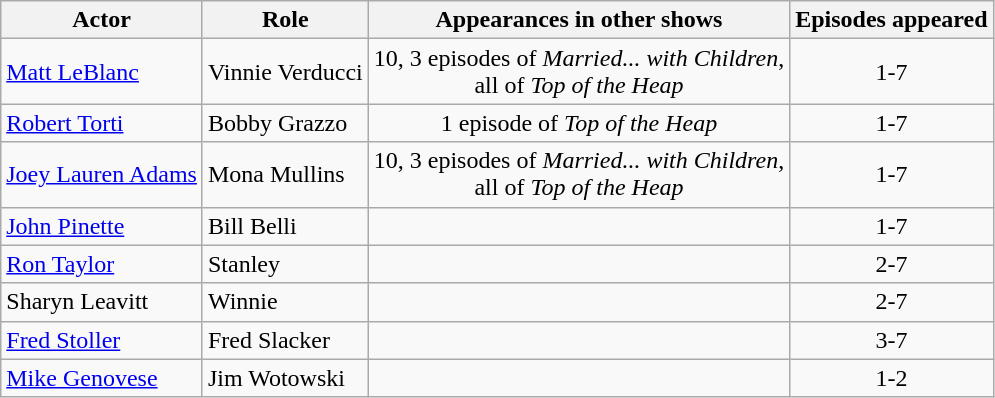<table class="wikitable sortable">
<tr>
<th>Actor</th>
<th>Role</th>
<th>Appearances in other shows</th>
<th>Episodes appeared</th>
</tr>
<tr>
<td><a href='#'>Matt LeBlanc</a></td>
<td>Vinnie Verducci</td>
<td rowspan="1" align="center">10, 3 episodes of <em>Married... with Children</em>,<br>all of <em>Top of the Heap</em></td>
<td rowspan="1" align="center">1-7</td>
</tr>
<tr>
<td><a href='#'>Robert Torti</a></td>
<td>Bobby Grazzo</td>
<td rowspan="1" align="center">1 episode of <em>Top of the Heap</em></td>
<td rowspan="1" align="center">1-7</td>
</tr>
<tr>
<td><a href='#'>Joey Lauren Adams</a></td>
<td>Mona Mullins</td>
<td rowspan="1" align="center">10, 3 episodes of <em>Married... with Children</em>,<br>all of <em>Top of the Heap</em></td>
<td rowspan="1" align="center">1-7</td>
</tr>
<tr>
<td><a href='#'>John Pinette</a></td>
<td>Bill Belli</td>
<td></td>
<td rowspan="1" align="center">1-7</td>
</tr>
<tr>
<td><a href='#'>Ron Taylor</a></td>
<td>Stanley</td>
<td></td>
<td rowspan="1" align="center">2-7</td>
</tr>
<tr>
<td>Sharyn Leavitt</td>
<td>Winnie</td>
<td></td>
<td rowspan="1" align="center">2-7</td>
</tr>
<tr>
<td><a href='#'>Fred Stoller</a></td>
<td>Fred Slacker</td>
<td></td>
<td rowspan="1" align="center">3-7</td>
</tr>
<tr>
<td><a href='#'>Mike Genovese</a></td>
<td>Jim Wotowski</td>
<td></td>
<td rowspan="1" align="center">1-2</td>
</tr>
</table>
